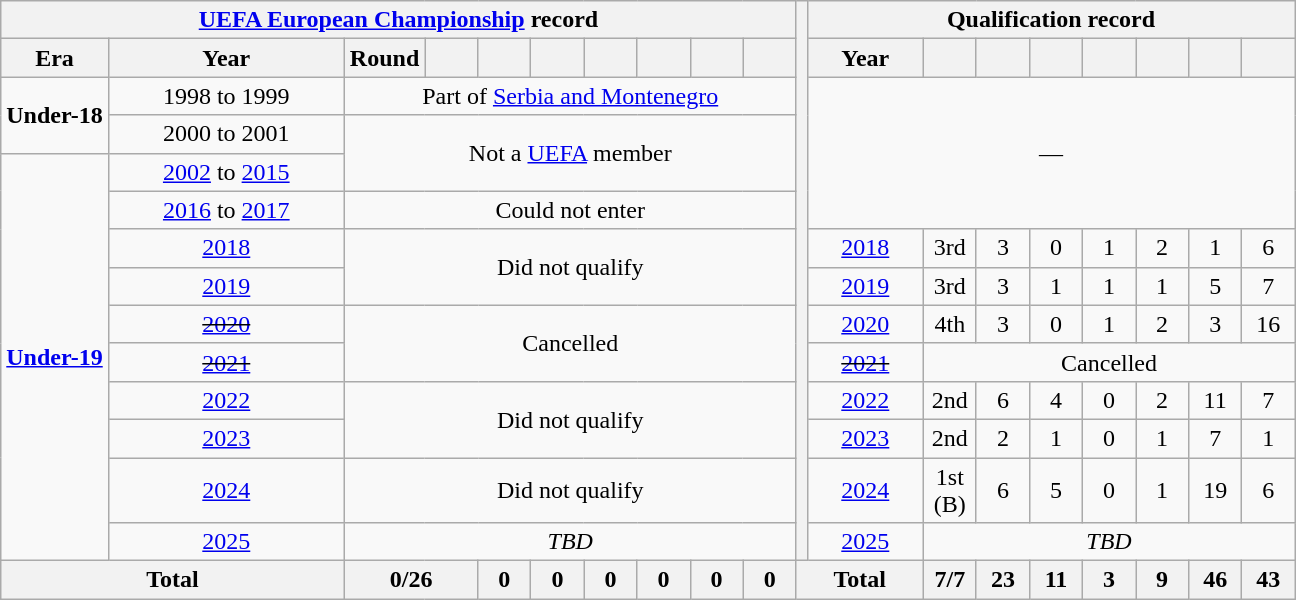<table class="wikitable" style="text-align: center;">
<tr>
<th colspan=10><a href='#'>UEFA European Championship</a> record</th>
<th rowspan=14></th>
<th colspan=8>Qualification record</th>
</tr>
<tr>
<th>Era</th>
<th width=150>Year</th>
<th>Round</th>
<th width=28></th>
<th width=28></th>
<th width=28></th>
<th width=28></th>
<th width=28></th>
<th width=28></th>
<th width=28></th>
<th width=70>Year</th>
<th width=28></th>
<th width=28></th>
<th width=28></th>
<th width=28></th>
<th width=28></th>
<th width=28></th>
<th width=28></th>
</tr>
<tr>
<td rowspan="2"><strong>Under-18</strong></td>
<td>1998 to  1999</td>
<td colspan=8>Part of  <a href='#'>Serbia and Montenegro</a></td>
<td colspan=8 rowspan=4>—</td>
</tr>
<tr>
<td> 2000 to  2001</td>
<td rowspan=2 colspan=8>Not a <a href='#'>UEFA</a> member</td>
</tr>
<tr>
<td rowspan="10"><strong><a href='#'>Under-19</a></strong></td>
<td> <a href='#'>2002</a> to  <a href='#'>2015</a></td>
</tr>
<tr>
<td> <a href='#'>2016</a> to  <a href='#'>2017</a></td>
<td colspan=8>Could not enter</td>
</tr>
<tr>
<td> <a href='#'>2018</a></td>
<td rowspan=2 colspan=8>Did not qualify</td>
<td> <a href='#'>2018</a></td>
<td>3rd</td>
<td>3</td>
<td>0</td>
<td>1</td>
<td>2</td>
<td>1</td>
<td>6</td>
</tr>
<tr>
<td> <a href='#'>2019</a></td>
<td> <a href='#'>2019</a></td>
<td>3rd</td>
<td>3</td>
<td>1</td>
<td>1</td>
<td>1</td>
<td>5</td>
<td>7</td>
</tr>
<tr>
<td> <s><a href='#'>2020</a></s></td>
<td colspan=8 rowspan=2>Cancelled</td>
<td> <a href='#'>2020</a></td>
<td>4th</td>
<td>3</td>
<td>0</td>
<td>1</td>
<td>2</td>
<td>3</td>
<td>16</td>
</tr>
<tr>
<td> <s><a href='#'>2021</a></s></td>
<td> <s><a href='#'>2021</a></s></td>
<td colspan=8>Cancelled</td>
</tr>
<tr>
<td> <a href='#'>2022</a></td>
<td colspan=8 rowspan="2">Did not qualify</td>
<td> <a href='#'>2022</a></td>
<td>2nd</td>
<td>6</td>
<td>4</td>
<td>0</td>
<td>2</td>
<td>11</td>
<td>7</td>
</tr>
<tr>
<td> <a href='#'>2023</a></td>
<td> <a href='#'>2023</a></td>
<td>2nd</td>
<td>2</td>
<td>1</td>
<td>0</td>
<td>1</td>
<td>7</td>
<td>1</td>
</tr>
<tr>
<td> <a href='#'>2024</a></td>
<td colspan=8>Did not qualify</td>
<td> <a href='#'>2024</a></td>
<td>1st (B)</td>
<td>6</td>
<td>5</td>
<td>0</td>
<td>1</td>
<td>19</td>
<td>6</td>
</tr>
<tr>
<td> <a href='#'>2025</a></td>
<td colspan=8><em>TBD</em></td>
<td> <a href='#'>2025</a></td>
<td colspan=8><em>TBD</em></td>
</tr>
<tr>
<th rowspan=1 colspan=2>Total</th>
<th colspan=2>0/26</th>
<th>0</th>
<th>0</th>
<th>0</th>
<th>0</th>
<th>0</th>
<th>0</th>
<th rowspan=1 colspan=2>Total</th>
<th>7/7</th>
<th>23</th>
<th>11</th>
<th>3</th>
<th>9</th>
<th>46</th>
<th>43</th>
</tr>
</table>
